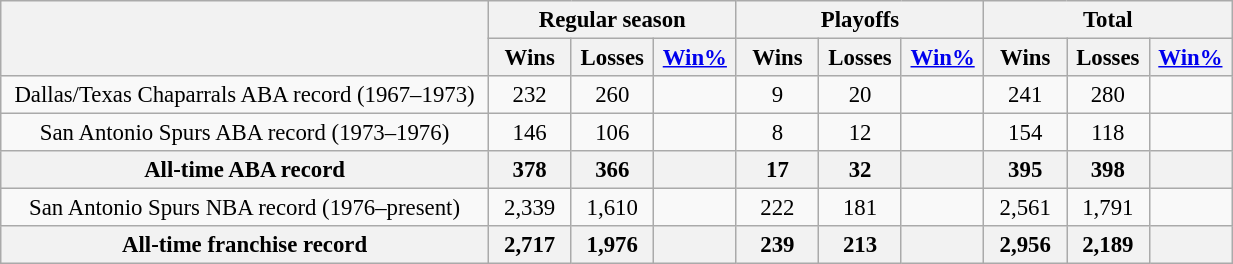<table class="wikitable" style="text-align:center; font-size:95%">
<tr>
<th rowspan="2" style="width:318px;"></th>
<th colspan="3">Regular season</th>
<th colspan="3">Playoffs</th>
<th colspan="3">Total</th>
</tr>
<tr>
<th width="48">Wins</th>
<th width="48">Losses</th>
<th width="48"><a href='#'>Win%</a></th>
<th width="48">Wins</th>
<th width="48">Losses</th>
<th width="48"><a href='#'>Win%</a></th>
<th width="48">Wins</th>
<th width="48">Losses</th>
<th width="48"><a href='#'>Win%</a></th>
</tr>
<tr>
<td>Dallas/Texas Chaparrals ABA record (1967–1973)</td>
<td>232</td>
<td>260</td>
<td></td>
<td>9</td>
<td>20</td>
<td></td>
<td>241</td>
<td>280</td>
<td></td>
</tr>
<tr>
<td>San Antonio Spurs ABA record (1973–1976)</td>
<td>146</td>
<td>106</td>
<td></td>
<td>8</td>
<td>12</td>
<td></td>
<td>154</td>
<td>118</td>
<td></td>
</tr>
<tr>
<th>All-time ABA record</th>
<th>378</th>
<th>366</th>
<th></th>
<th>17</th>
<th>32</th>
<th></th>
<th>395</th>
<th>398</th>
<th></th>
</tr>
<tr>
<td>San Antonio Spurs NBA record (1976–present)</td>
<td>2,339</td>
<td>1,610</td>
<td></td>
<td>222</td>
<td>181</td>
<td></td>
<td>2,561</td>
<td>1,791</td>
<td></td>
</tr>
<tr>
<th>All-time franchise record</th>
<th>2,717</th>
<th>1,976</th>
<th></th>
<th>239</th>
<th>213</th>
<th></th>
<th>2,956</th>
<th>2,189</th>
<th></th>
</tr>
</table>
